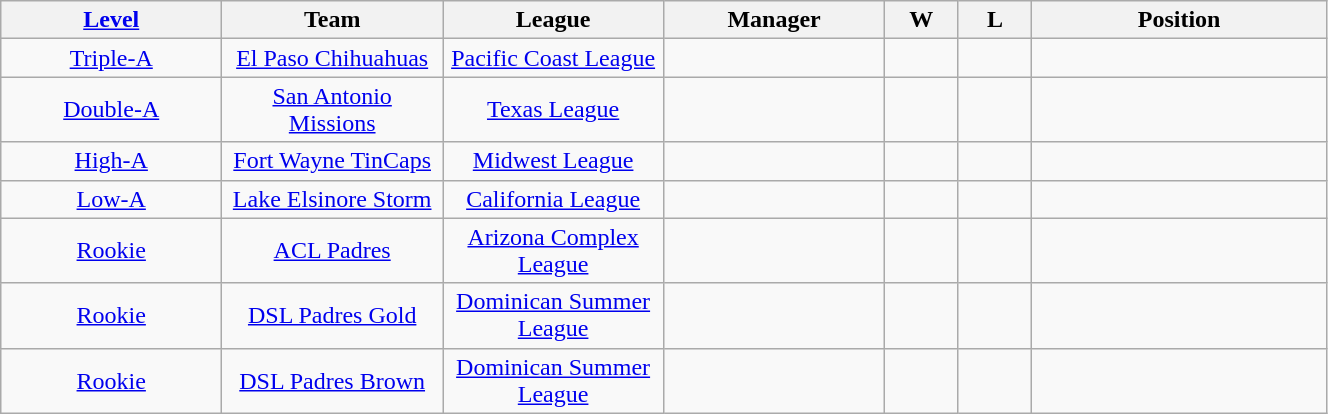<table class="wikitable" style="width:70%; text-align:center;">
<tr>
<th style="width:15%;"><a href='#'>Level</a></th>
<th style="width:15%;">Team</th>
<th style="width:15%;">League</th>
<th style="width:15%;">Manager</th>
<th style="width:5%;">W</th>
<th style="width:5%;">L</th>
<th style="width:20%;">Position</th>
</tr>
<tr>
<td><a href='#'>Triple-A</a></td>
<td><a href='#'>El Paso Chihuahuas</a></td>
<td><a href='#'>Pacific Coast League</a></td>
<td></td>
<td></td>
<td></td>
<td></td>
</tr>
<tr>
<td><a href='#'>Double-A</a></td>
<td><a href='#'>San Antonio Missions</a></td>
<td><a href='#'>Texas League</a></td>
<td></td>
<td></td>
<td></td>
<td></td>
</tr>
<tr>
<td><a href='#'>High-A</a></td>
<td><a href='#'>Fort Wayne TinCaps</a></td>
<td><a href='#'>Midwest League</a></td>
<td></td>
<td></td>
<td></td>
<td></td>
</tr>
<tr>
<td><a href='#'>Low-A</a></td>
<td><a href='#'>Lake Elsinore Storm</a></td>
<td><a href='#'>California League</a></td>
<td></td>
<td></td>
<td></td>
<td></td>
</tr>
<tr>
<td><a href='#'>Rookie</a></td>
<td><a href='#'>ACL Padres</a></td>
<td><a href='#'>Arizona Complex League</a></td>
<td></td>
<td></td>
<td></td>
<td></td>
</tr>
<tr>
<td><a href='#'>Rookie</a></td>
<td><a href='#'>DSL Padres Gold</a></td>
<td><a href='#'>Dominican Summer League</a></td>
<td></td>
<td></td>
<td></td>
<td></td>
</tr>
<tr>
<td><a href='#'>Rookie</a></td>
<td><a href='#'>DSL Padres Brown</a></td>
<td><a href='#'>Dominican Summer League</a></td>
<td></td>
<td></td>
<td></td>
<td></td>
</tr>
</table>
